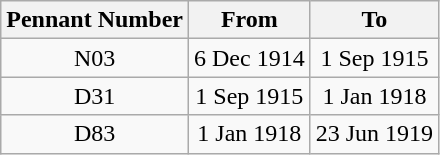<table class="wikitable" style="text-align:center">
<tr>
<th>Pennant Number</th>
<th>From</th>
<th>To</th>
</tr>
<tr>
<td>N03</td>
<td>6 Dec 1914</td>
<td>1 Sep 1915</td>
</tr>
<tr>
<td>D31</td>
<td>1 Sep 1915</td>
<td>1 Jan 1918</td>
</tr>
<tr>
<td>D83</td>
<td>1 Jan 1918</td>
<td>23 Jun 1919</td>
</tr>
</table>
